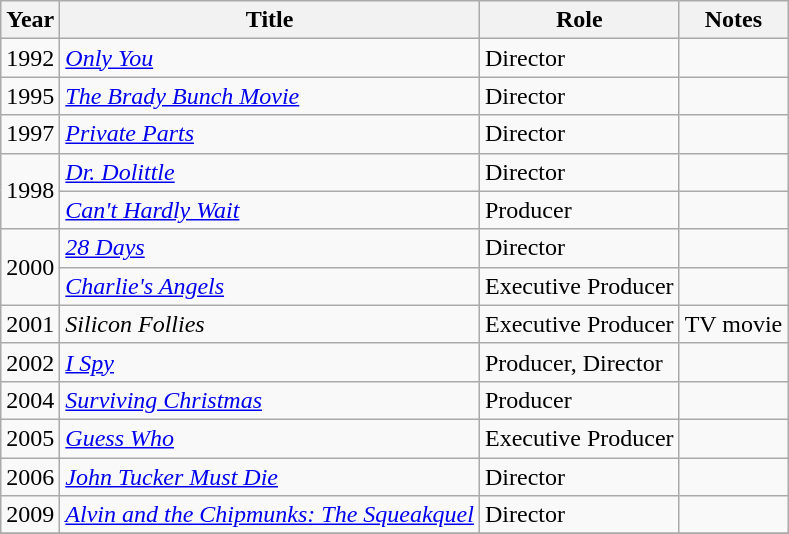<table class="wikitable">
<tr>
<th>Year</th>
<th>Title</th>
<th>Role</th>
<th>Notes</th>
</tr>
<tr>
<td>1992</td>
<td><em><a href='#'>Only You</a></em></td>
<td>Director</td>
<td></td>
</tr>
<tr>
<td>1995</td>
<td><em><a href='#'>The Brady Bunch Movie</a></em></td>
<td>Director</td>
<td></td>
</tr>
<tr>
<td>1997</td>
<td><em><a href='#'>Private Parts</a></em></td>
<td>Director</td>
<td></td>
</tr>
<tr>
<td rowspan=2>1998</td>
<td><em><a href='#'>Dr. Dolittle</a></em></td>
<td>Director</td>
<td></td>
</tr>
<tr>
<td><em><a href='#'>Can't Hardly Wait</a></em></td>
<td>Producer</td>
<td></td>
</tr>
<tr>
<td rowspan=2>2000</td>
<td><em><a href='#'>28 Days</a></em></td>
<td>Director</td>
<td></td>
</tr>
<tr>
<td><em><a href='#'>Charlie's Angels</a></em></td>
<td>Executive Producer</td>
<td></td>
</tr>
<tr>
<td>2001</td>
<td><em>Silicon Follies</em></td>
<td>Executive Producer</td>
<td>TV movie</td>
</tr>
<tr>
<td>2002</td>
<td><em><a href='#'>I Spy</a></em></td>
<td>Producer, Director</td>
<td></td>
</tr>
<tr>
<td>2004</td>
<td><em><a href='#'>Surviving Christmas</a></em></td>
<td>Producer</td>
<td></td>
</tr>
<tr>
<td>2005</td>
<td><em><a href='#'>Guess Who</a></em></td>
<td>Executive Producer</td>
<td></td>
</tr>
<tr>
<td>2006</td>
<td><em><a href='#'>John Tucker Must Die</a></em></td>
<td>Director</td>
<td></td>
</tr>
<tr>
<td>2009</td>
<td><em><a href='#'>Alvin and the Chipmunks: The Squeakquel</a></em></td>
<td>Director</td>
<td></td>
</tr>
<tr>
</tr>
</table>
